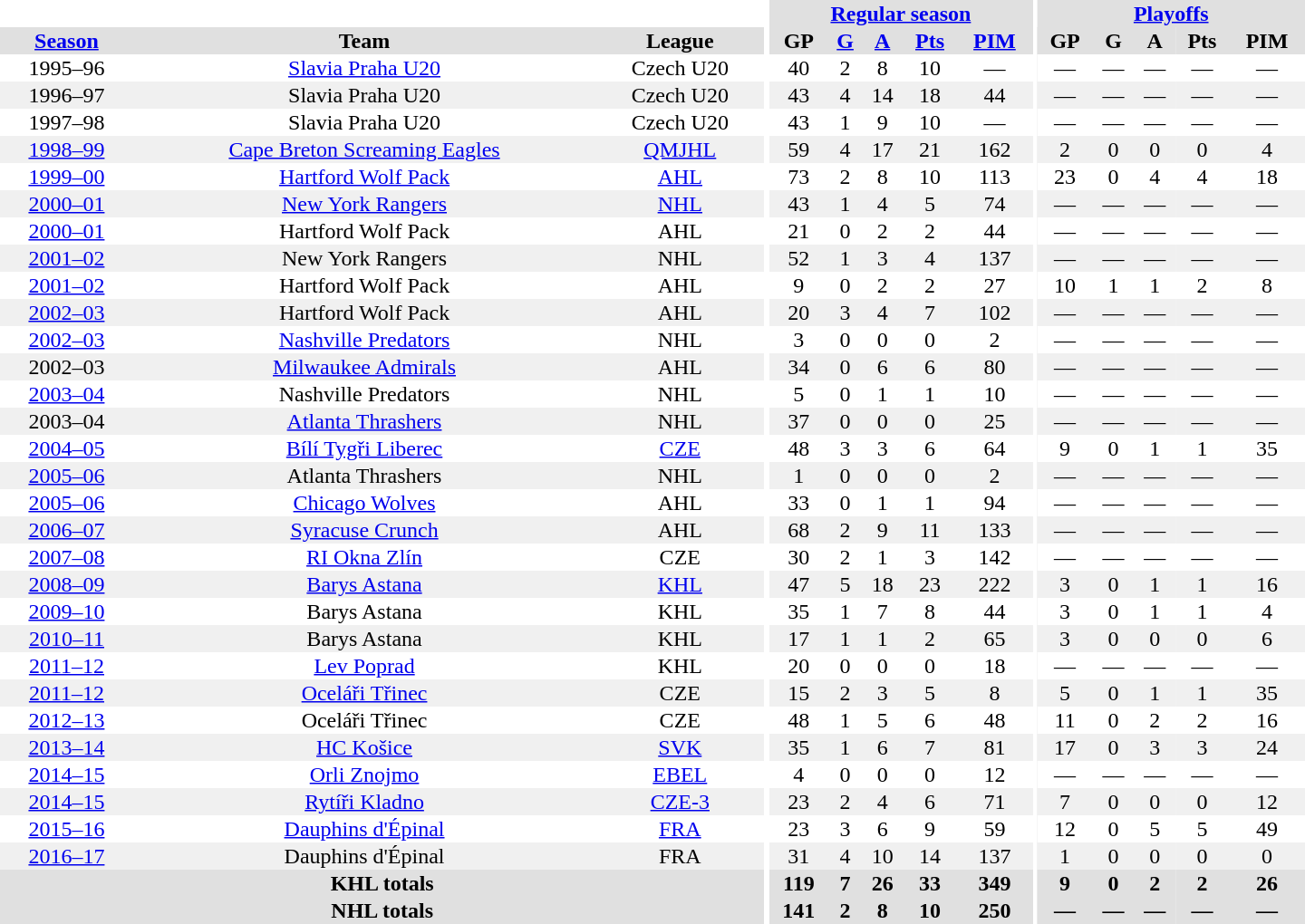<table border="0" cellpadding="1" cellspacing="0" style="text-align:center; width:60em">
<tr bgcolor="#e0e0e0">
<th colspan="3" bgcolor="#ffffff"></th>
<th rowspan="100" bgcolor="#ffffff"></th>
<th colspan="5"><a href='#'>Regular season</a></th>
<th rowspan="100" bgcolor="#ffffff"></th>
<th colspan="5"><a href='#'>Playoffs</a></th>
</tr>
<tr bgcolor="#e0e0e0">
<th><a href='#'>Season</a></th>
<th>Team</th>
<th>League</th>
<th>GP</th>
<th><a href='#'>G</a></th>
<th><a href='#'>A</a></th>
<th><a href='#'>Pts</a></th>
<th><a href='#'>PIM</a></th>
<th>GP</th>
<th>G</th>
<th>A</th>
<th>Pts</th>
<th>PIM</th>
</tr>
<tr>
<td>1995–96</td>
<td><a href='#'>Slavia Praha U20</a></td>
<td>Czech U20</td>
<td>40</td>
<td>2</td>
<td>8</td>
<td>10</td>
<td>—</td>
<td>—</td>
<td>—</td>
<td>—</td>
<td>—</td>
<td>—</td>
</tr>
<tr bgcolor="#f0f0f0">
<td>1996–97</td>
<td>Slavia Praha U20</td>
<td>Czech U20</td>
<td>43</td>
<td>4</td>
<td>14</td>
<td>18</td>
<td>44</td>
<td>—</td>
<td>—</td>
<td>—</td>
<td>—</td>
<td>—</td>
</tr>
<tr>
<td>1997–98</td>
<td>Slavia Praha U20</td>
<td>Czech U20</td>
<td>43</td>
<td>1</td>
<td>9</td>
<td>10</td>
<td>—</td>
<td>—</td>
<td>—</td>
<td>—</td>
<td>—</td>
<td>—</td>
</tr>
<tr bgcolor="#f0f0f0">
<td><a href='#'>1998–99</a></td>
<td><a href='#'>Cape Breton Screaming Eagles</a></td>
<td><a href='#'>QMJHL</a></td>
<td>59</td>
<td>4</td>
<td>17</td>
<td>21</td>
<td>162</td>
<td>2</td>
<td>0</td>
<td>0</td>
<td>0</td>
<td>4</td>
</tr>
<tr>
<td><a href='#'>1999–00</a></td>
<td><a href='#'>Hartford Wolf Pack</a></td>
<td><a href='#'>AHL</a></td>
<td>73</td>
<td>2</td>
<td>8</td>
<td>10</td>
<td>113</td>
<td>23</td>
<td>0</td>
<td>4</td>
<td>4</td>
<td>18</td>
</tr>
<tr bgcolor="#f0f0f0">
<td><a href='#'>2000–01</a></td>
<td><a href='#'>New York Rangers</a></td>
<td><a href='#'>NHL</a></td>
<td>43</td>
<td>1</td>
<td>4</td>
<td>5</td>
<td>74</td>
<td>—</td>
<td>—</td>
<td>—</td>
<td>—</td>
<td>—</td>
</tr>
<tr>
<td><a href='#'>2000–01</a></td>
<td>Hartford Wolf Pack</td>
<td>AHL</td>
<td>21</td>
<td>0</td>
<td>2</td>
<td>2</td>
<td>44</td>
<td>—</td>
<td>—</td>
<td>—</td>
<td>—</td>
<td>—</td>
</tr>
<tr bgcolor="#f0f0f0">
<td><a href='#'>2001–02</a></td>
<td>New York Rangers</td>
<td>NHL</td>
<td>52</td>
<td>1</td>
<td>3</td>
<td>4</td>
<td>137</td>
<td>—</td>
<td>—</td>
<td>—</td>
<td>—</td>
<td>—</td>
</tr>
<tr>
<td><a href='#'>2001–02</a></td>
<td>Hartford Wolf Pack</td>
<td>AHL</td>
<td>9</td>
<td>0</td>
<td>2</td>
<td>2</td>
<td>27</td>
<td>10</td>
<td>1</td>
<td>1</td>
<td>2</td>
<td>8</td>
</tr>
<tr bgcolor="#f0f0f0">
<td><a href='#'>2002–03</a></td>
<td>Hartford Wolf Pack</td>
<td>AHL</td>
<td>20</td>
<td>3</td>
<td>4</td>
<td>7</td>
<td>102</td>
<td>—</td>
<td>—</td>
<td>—</td>
<td>—</td>
<td>—</td>
</tr>
<tr>
<td><a href='#'>2002–03</a></td>
<td><a href='#'>Nashville Predators</a></td>
<td>NHL</td>
<td>3</td>
<td>0</td>
<td>0</td>
<td>0</td>
<td>2</td>
<td>—</td>
<td>—</td>
<td>—</td>
<td>—</td>
<td>—</td>
</tr>
<tr bgcolor="#f0f0f0">
<td>2002–03</td>
<td><a href='#'>Milwaukee Admirals</a></td>
<td>AHL</td>
<td>34</td>
<td>0</td>
<td>6</td>
<td>6</td>
<td>80</td>
<td>—</td>
<td>—</td>
<td>—</td>
<td>—</td>
<td>—</td>
</tr>
<tr>
<td><a href='#'>2003–04</a></td>
<td>Nashville Predators</td>
<td>NHL</td>
<td>5</td>
<td>0</td>
<td>1</td>
<td>1</td>
<td>10</td>
<td>—</td>
<td>—</td>
<td>—</td>
<td>—</td>
<td>—</td>
</tr>
<tr bgcolor="#f0f0f0">
<td>2003–04</td>
<td><a href='#'>Atlanta Thrashers</a></td>
<td>NHL</td>
<td>37</td>
<td>0</td>
<td>0</td>
<td>0</td>
<td>25</td>
<td>—</td>
<td>—</td>
<td>—</td>
<td>—</td>
<td>—</td>
</tr>
<tr>
<td><a href='#'>2004–05</a></td>
<td><a href='#'>Bílí Tygři Liberec</a></td>
<td><a href='#'>CZE</a></td>
<td>48</td>
<td>3</td>
<td>3</td>
<td>6</td>
<td>64</td>
<td>9</td>
<td>0</td>
<td>1</td>
<td>1</td>
<td>35</td>
</tr>
<tr bgcolor="#f0f0f0">
<td><a href='#'>2005–06</a></td>
<td>Atlanta Thrashers</td>
<td>NHL</td>
<td>1</td>
<td>0</td>
<td>0</td>
<td>0</td>
<td>2</td>
<td>—</td>
<td>—</td>
<td>—</td>
<td>—</td>
<td>—</td>
</tr>
<tr>
<td><a href='#'>2005–06</a></td>
<td><a href='#'>Chicago Wolves</a></td>
<td>AHL</td>
<td>33</td>
<td>0</td>
<td>1</td>
<td>1</td>
<td>94</td>
<td>—</td>
<td>—</td>
<td>—</td>
<td>—</td>
<td>—</td>
</tr>
<tr bgcolor="#f0f0f0">
<td><a href='#'>2006–07</a></td>
<td><a href='#'>Syracuse Crunch</a></td>
<td>AHL</td>
<td>68</td>
<td>2</td>
<td>9</td>
<td>11</td>
<td>133</td>
<td>—</td>
<td>—</td>
<td>—</td>
<td>—</td>
<td>—</td>
</tr>
<tr>
<td><a href='#'>2007–08</a></td>
<td><a href='#'>RI Okna Zlín</a></td>
<td>CZE</td>
<td>30</td>
<td>2</td>
<td>1</td>
<td>3</td>
<td>142</td>
<td>—</td>
<td>—</td>
<td>—</td>
<td>—</td>
<td>—</td>
</tr>
<tr bgcolor="#f0f0f0">
<td><a href='#'>2008–09</a></td>
<td><a href='#'>Barys Astana</a></td>
<td><a href='#'>KHL</a></td>
<td>47</td>
<td>5</td>
<td>18</td>
<td>23</td>
<td>222</td>
<td>3</td>
<td>0</td>
<td>1</td>
<td>1</td>
<td>16</td>
</tr>
<tr>
<td><a href='#'>2009–10</a></td>
<td>Barys Astana</td>
<td>KHL</td>
<td>35</td>
<td>1</td>
<td>7</td>
<td>8</td>
<td>44</td>
<td>3</td>
<td>0</td>
<td>1</td>
<td>1</td>
<td>4</td>
</tr>
<tr bgcolor="#f0f0f0">
<td><a href='#'>2010–11</a></td>
<td>Barys Astana</td>
<td>KHL</td>
<td>17</td>
<td>1</td>
<td>1</td>
<td>2</td>
<td>65</td>
<td>3</td>
<td>0</td>
<td>0</td>
<td>0</td>
<td>6</td>
</tr>
<tr>
<td><a href='#'>2011–12</a></td>
<td><a href='#'>Lev Poprad</a></td>
<td>KHL</td>
<td>20</td>
<td>0</td>
<td>0</td>
<td>0</td>
<td>18</td>
<td>—</td>
<td>—</td>
<td>—</td>
<td>—</td>
<td>—</td>
</tr>
<tr bgcolor="#f0f0f0">
<td><a href='#'>2011–12</a></td>
<td><a href='#'>Oceláři Třinec</a></td>
<td>CZE</td>
<td>15</td>
<td>2</td>
<td>3</td>
<td>5</td>
<td>8</td>
<td>5</td>
<td>0</td>
<td>1</td>
<td>1</td>
<td>35</td>
</tr>
<tr>
<td><a href='#'>2012–13</a></td>
<td>Oceláři Třinec</td>
<td>CZE</td>
<td>48</td>
<td>1</td>
<td>5</td>
<td>6</td>
<td>48</td>
<td>11</td>
<td>0</td>
<td>2</td>
<td>2</td>
<td>16</td>
</tr>
<tr bgcolor="#f0f0f0">
<td><a href='#'>2013–14</a></td>
<td><a href='#'>HC Košice</a></td>
<td><a href='#'>SVK</a></td>
<td>35</td>
<td>1</td>
<td>6</td>
<td>7</td>
<td>81</td>
<td>17</td>
<td>0</td>
<td>3</td>
<td>3</td>
<td>24</td>
</tr>
<tr>
<td><a href='#'>2014–15</a></td>
<td><a href='#'>Orli Znojmo</a></td>
<td><a href='#'>EBEL</a></td>
<td>4</td>
<td>0</td>
<td>0</td>
<td>0</td>
<td>12</td>
<td>—</td>
<td>—</td>
<td>—</td>
<td>—</td>
<td>—</td>
</tr>
<tr bgcolor="#f0f0f0">
<td><a href='#'>2014–15</a></td>
<td><a href='#'>Rytíři Kladno</a></td>
<td><a href='#'>CZE-3</a></td>
<td>23</td>
<td>2</td>
<td>4</td>
<td>6</td>
<td>71</td>
<td>7</td>
<td>0</td>
<td>0</td>
<td>0</td>
<td>12</td>
</tr>
<tr>
<td><a href='#'>2015–16</a></td>
<td><a href='#'>Dauphins d'Épinal</a></td>
<td><a href='#'>FRA</a></td>
<td>23</td>
<td>3</td>
<td>6</td>
<td>9</td>
<td>59</td>
<td>12</td>
<td>0</td>
<td>5</td>
<td>5</td>
<td>49</td>
</tr>
<tr bgcolor="#f0f0f0">
<td><a href='#'>2016–17</a></td>
<td>Dauphins d'Épinal</td>
<td>FRA</td>
<td>31</td>
<td>4</td>
<td>10</td>
<td>14</td>
<td>137</td>
<td>1</td>
<td>0</td>
<td>0</td>
<td>0</td>
<td>0</td>
</tr>
<tr bgcolor="#e0e0e0">
<th colspan="3">KHL totals</th>
<th>119</th>
<th>7</th>
<th>26</th>
<th>33</th>
<th>349</th>
<th>9</th>
<th>0</th>
<th>2</th>
<th>2</th>
<th>26</th>
</tr>
<tr bgcolor="#e0e0e0">
<th colspan="3">NHL totals</th>
<th>141</th>
<th>2</th>
<th>8</th>
<th>10</th>
<th>250</th>
<th>—</th>
<th>—</th>
<th>—</th>
<th>—</th>
<th>—</th>
</tr>
</table>
